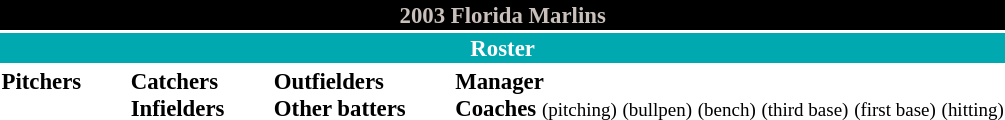<table class="toccolours" style="font-size: 95%;">
<tr>
<th colspan="10" style="background:#000; color:#c9c0bb; text-align:center;">2003 Florida Marlins</th>
</tr>
<tr>
<td colspan="10" style="background:#00a8b0; color:white; text-align:center;"><strong>Roster</strong></td>
</tr>
<tr>
<td valign="top"><strong>Pitchers</strong><br>




















</td>
<td style="width:25px;"></td>
<td valign="top"><strong>Catchers</strong><br>


<strong>Infielders</strong>



</td>
<td style="width:25px;"></td>
<td valign="top"><strong>Outfielders</strong><br>






<strong>Other batters</strong>



</td>
<td style="width:25px;"></td>
<td valign="top"><strong>Manager</strong><br>

<strong>Coaches</strong>
 <small>(pitching)</small>
 <small>(bullpen)</small>
 <small>(bench)</small>
 <small>(third base)</small>
 <small>(first base)</small>
 <small>(hitting)</small></td>
</tr>
</table>
